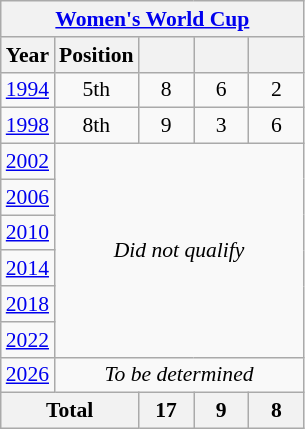<table class="wikitable" style="text-align: center;font-size:90%;">
<tr>
<th colspan=5><a href='#'>Women's World Cup</a></th>
</tr>
<tr>
<th>Year</th>
<th>Position</th>
<th width=30></th>
<th width=30></th>
<th width=30></th>
</tr>
<tr>
<td> <a href='#'>1994</a></td>
<td>5th</td>
<td>8</td>
<td>6</td>
<td>2</td>
</tr>
<tr>
<td> <a href='#'>1998</a></td>
<td>8th</td>
<td>9</td>
<td>3</td>
<td>6</td>
</tr>
<tr>
<td> <a href='#'>2002</a></td>
<td colspan="4" rowspan="6"><em>Did not qualify</em></td>
</tr>
<tr>
<td> <a href='#'>2006</a></td>
</tr>
<tr>
<td> <a href='#'>2010</a></td>
</tr>
<tr>
<td> <a href='#'>2014</a></td>
</tr>
<tr>
<td> <a href='#'>2018</a></td>
</tr>
<tr>
<td> <a href='#'>2022</a></td>
</tr>
<tr>
<td> <a href='#'>2026</a></td>
<td colspan="4"><em>To be determined</em></td>
</tr>
<tr>
<th colspan=2>Total</th>
<th>17</th>
<th>9</th>
<th>8</th>
</tr>
</table>
